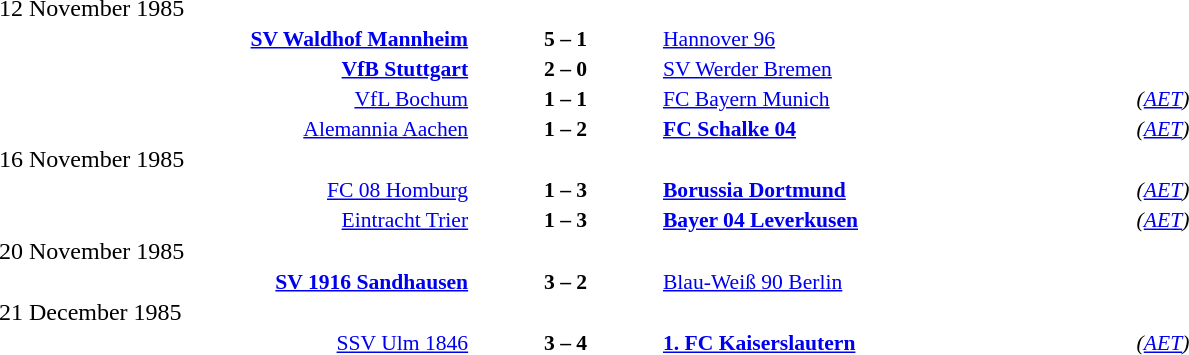<table width=100% cellspacing=1>
<tr>
<th width=25%></th>
<th width=10%></th>
<th width=25%></th>
<th></th>
</tr>
<tr>
<td>12 November 1985</td>
</tr>
<tr style=font-size:90%>
<td align=right><strong><a href='#'>SV Waldhof Mannheim</a></strong></td>
<td align=center><strong>5 – 1</strong></td>
<td><a href='#'>Hannover 96</a></td>
</tr>
<tr style=font-size:90%>
<td align=right><strong><a href='#'>VfB Stuttgart</a></strong></td>
<td align=center><strong>2 – 0</strong></td>
<td><a href='#'>SV Werder Bremen</a></td>
</tr>
<tr style=font-size:90%>
<td align=right><a href='#'>VfL Bochum</a></td>
<td align=center><strong>1 – 1</strong></td>
<td><a href='#'>FC Bayern Munich</a></td>
<td><em>(<a href='#'>AET</a>)</em></td>
</tr>
<tr style=font-size:90%>
<td align=right><a href='#'>Alemannia Aachen</a></td>
<td align=center><strong>1 – 2</strong></td>
<td><strong><a href='#'>FC Schalke 04</a></strong></td>
<td><em>(<a href='#'>AET</a>)</em></td>
</tr>
<tr>
<td>16 November 1985</td>
</tr>
<tr style=font-size:90%>
<td align=right><a href='#'>FC 08 Homburg</a></td>
<td align=center><strong>1 – 3</strong></td>
<td><strong><a href='#'>Borussia Dortmund</a></strong></td>
<td><em>(<a href='#'>AET</a>)</em></td>
</tr>
<tr style=font-size:90%>
<td align=right><a href='#'>Eintracht Trier</a></td>
<td align=center><strong>1 – 3</strong></td>
<td><strong><a href='#'>Bayer 04 Leverkusen</a></strong></td>
<td><em>(<a href='#'>AET</a>)</em></td>
</tr>
<tr>
<td>20 November 1985</td>
</tr>
<tr style=font-size:90%>
<td align=right><strong><a href='#'>SV 1916 Sandhausen</a></strong></td>
<td align=center><strong>3 – 2</strong></td>
<td><a href='#'>Blau-Weiß 90 Berlin</a></td>
</tr>
<tr>
<td>21 December 1985</td>
</tr>
<tr style=font-size:90%>
<td align=right><a href='#'>SSV Ulm 1846</a></td>
<td align=center><strong>3 – 4</strong></td>
<td><strong><a href='#'>1. FC Kaiserslautern</a></strong></td>
<td><em>(<a href='#'>AET</a>)</em></td>
</tr>
</table>
